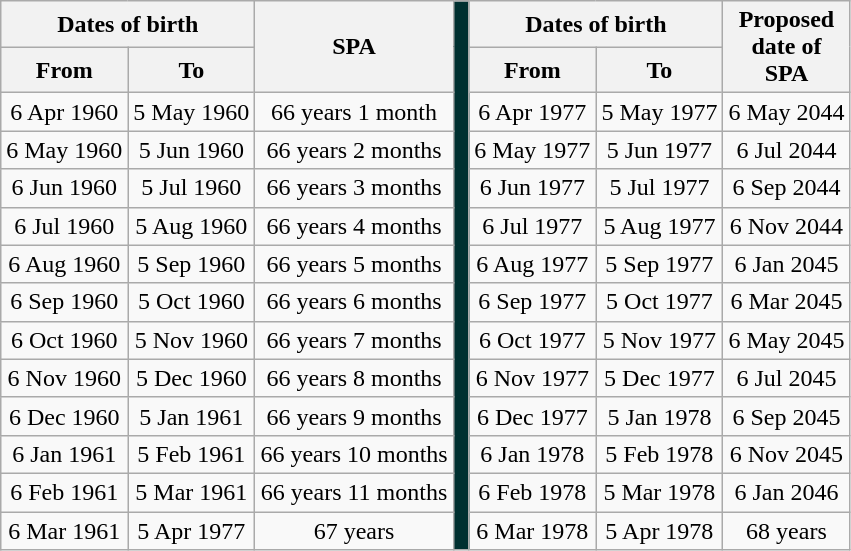<table class="wikitable collapsible" style='text-align: center;'>
<tr>
<th colspan=2>Dates of birth</th>
<th rowspan=2>SPA</th>
<th rowspan=14 width=3 style="background:#003030;"></th>
<th colspan=2>Dates of birth</th>
<th rowspan=2>Proposed<br>date of<br>SPA</th>
</tr>
<tr>
<th>From</th>
<th>To</th>
<th>From</th>
<th>To</th>
</tr>
<tr>
<td>6 Apr 1960</td>
<td>5 May 1960</td>
<td>66 years 1 month</td>
<td>6 Apr 1977</td>
<td>5 May 1977</td>
<td>6 May 2044</td>
</tr>
<tr>
<td>6 May 1960</td>
<td>5 Jun 1960</td>
<td>66 years 2 months</td>
<td>6 May 1977</td>
<td>5 Jun 1977</td>
<td>6 Jul 2044</td>
</tr>
<tr>
<td>6 Jun 1960</td>
<td>5 Jul 1960</td>
<td>66 years 3 months</td>
<td>6 Jun 1977</td>
<td>5 Jul 1977</td>
<td>6 Sep 2044</td>
</tr>
<tr>
<td>6 Jul 1960</td>
<td>5 Aug 1960</td>
<td>66 years 4 months</td>
<td>6 Jul 1977</td>
<td>5 Aug 1977</td>
<td>6 Nov 2044</td>
</tr>
<tr>
<td>6 Aug 1960</td>
<td>5 Sep 1960</td>
<td>66 years 5 months</td>
<td>6 Aug 1977</td>
<td>5 Sep 1977</td>
<td>6 Jan 2045</td>
</tr>
<tr>
<td>6 Sep 1960</td>
<td>5 Oct 1960</td>
<td>66 years 6 months</td>
<td>6 Sep 1977</td>
<td>5 Oct 1977</td>
<td>6 Mar 2045</td>
</tr>
<tr>
<td>6 Oct 1960</td>
<td>5 Nov 1960</td>
<td>66 years 7 months</td>
<td>6 Oct 1977</td>
<td>5 Nov 1977</td>
<td>6 May 2045</td>
</tr>
<tr>
<td>6 Nov 1960</td>
<td>5 Dec 1960</td>
<td>66 years 8 months</td>
<td>6 Nov 1977</td>
<td>5 Dec 1977</td>
<td>6 Jul 2045</td>
</tr>
<tr>
<td>6 Dec 1960</td>
<td>5 Jan 1961</td>
<td>66 years 9 months</td>
<td>6 Dec 1977</td>
<td>5 Jan 1978</td>
<td>6 Sep 2045</td>
</tr>
<tr>
<td>6 Jan 1961</td>
<td>5 Feb 1961</td>
<td>66 years 10 months</td>
<td>6 Jan 1978</td>
<td>5 Feb 1978</td>
<td>6 Nov 2045</td>
</tr>
<tr>
<td>6 Feb 1961</td>
<td>5 Mar 1961</td>
<td>66 years 11 months</td>
<td>6 Feb 1978</td>
<td>5 Mar 1978</td>
<td>6 Jan 2046</td>
</tr>
<tr>
<td>6 Mar 1961</td>
<td>5 Apr 1977</td>
<td>67 years</td>
<td>6 Mar 1978</td>
<td>5 Apr 1978</td>
<td>68 years</td>
</tr>
</table>
